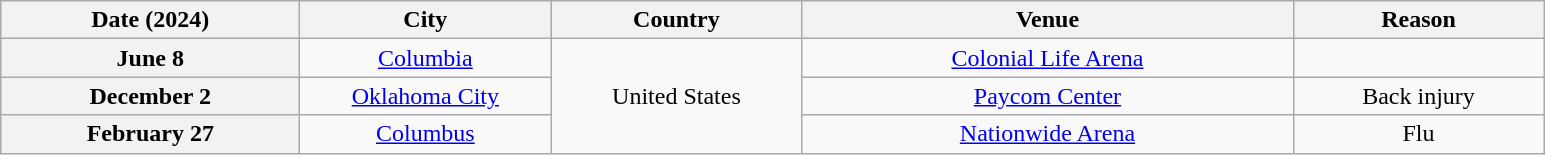<table class="wikitable plainrowheaders" style="text-align:center;">
<tr>
<th scope="col" style="width:12em;">Date (2024)</th>
<th scope="col" style="width:10em;">City</th>
<th scope="col" style="width:10em;">Country</th>
<th scope="col" style="width:20em;">Venue</th>
<th scope="col" style="width:10em;">Reason</th>
</tr>
<tr>
<th scope="row" style="text-align:center;">June 8</th>
<td><a href='#'>Columbia</a></td>
<td rowspan="3">United States</td>
<td><a href='#'>Colonial Life Arena</a></td>
<td></td>
</tr>
<tr>
<th scope="row" style="text-align:center;">December 2</th>
<td><a href='#'>Oklahoma City</a></td>
<td><a href='#'>Paycom Center</a></td>
<td>Back injury</td>
</tr>
<tr>
<th scope="row" style="text-align:center;">February 27</th>
<td><a href='#'>Columbus</a></td>
<td><a href='#'>Nationwide Arena</a></td>
<td>Flu</td>
</tr>
</table>
